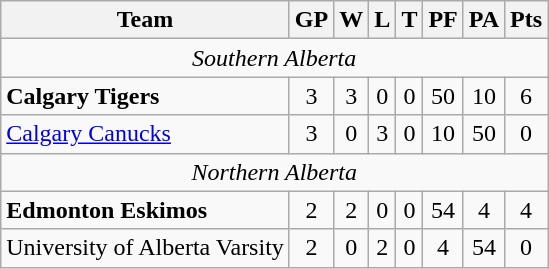<table class="wikitable">
<tr>
<th>Team</th>
<th>GP</th>
<th>W</th>
<th>L</th>
<th>T</th>
<th>PF</th>
<th>PA</th>
<th>Pts</th>
</tr>
<tr>
<td align="center" colspan="8"><em>Southern Alberta</em></td>
</tr>
<tr align="center">
<td align="left"><strong>Calgary Tigers</strong></td>
<td>3</td>
<td>3</td>
<td>0</td>
<td>0</td>
<td>50</td>
<td>10</td>
<td>6</td>
</tr>
<tr align="center">
<td align="left"><a href='#'>Calgary Canucks</a></td>
<td>3</td>
<td>0</td>
<td>3</td>
<td>0</td>
<td>10</td>
<td>50</td>
<td>0</td>
</tr>
<tr>
<td align="center" colspan="8"><em>Northern Alberta</em></td>
</tr>
<tr align="center">
<td align="left"><strong>Edmonton Eskimos</strong></td>
<td>2</td>
<td>2</td>
<td>0</td>
<td>0</td>
<td>54</td>
<td>4</td>
<td>4</td>
</tr>
<tr align="center">
<td align="left">University of Alberta Varsity</td>
<td>2</td>
<td>0</td>
<td>2</td>
<td>0</td>
<td>4</td>
<td>54</td>
<td>0</td>
</tr>
</table>
